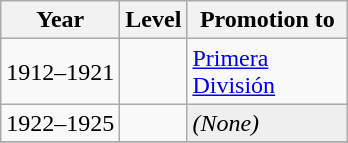<table class="wikitable sortable">
<tr>
<th width=>Year</th>
<th width=>Level</th>
<th width=100px>Promotion to</th>
</tr>
<tr>
<td>1912–1921</td>
<td></td>
<td><a href='#'>Primera División</a></td>
</tr>
<tr>
<td>1922–1925</td>
<td></td>
<td style=background:#efefef><em>(None)</em> </td>
</tr>
<tr>
</tr>
</table>
